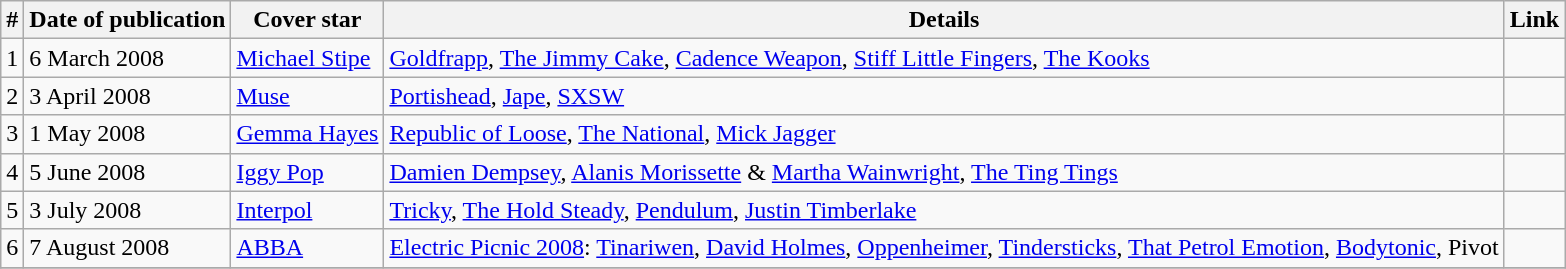<table class="wikitable">
<tr>
<th>#</th>
<th>Date of publication</th>
<th>Cover star</th>
<th>Details</th>
<th>Link</th>
</tr>
<tr>
<td>1</td>
<td>6 March 2008</td>
<td><a href='#'>Michael Stipe</a></td>
<td><a href='#'>Goldfrapp</a>, <a href='#'>The Jimmy Cake</a>, <a href='#'>Cadence Weapon</a>, <a href='#'>Stiff Little Fingers</a>, <a href='#'>The Kooks</a></td>
<td></td>
</tr>
<tr>
<td>2</td>
<td>3 April 2008</td>
<td><a href='#'>Muse</a></td>
<td><a href='#'>Portishead</a>, <a href='#'>Jape</a>, <a href='#'>SXSW</a></td>
<td></td>
</tr>
<tr>
<td>3</td>
<td>1 May 2008</td>
<td><a href='#'>Gemma Hayes</a></td>
<td><a href='#'>Republic of Loose</a>, <a href='#'>The National</a>, <a href='#'>Mick Jagger</a></td>
<td></td>
</tr>
<tr>
<td>4</td>
<td>5 June 2008</td>
<td><a href='#'>Iggy Pop</a></td>
<td><a href='#'>Damien Dempsey</a>, <a href='#'>Alanis Morissette</a> & <a href='#'>Martha Wainwright</a>, <a href='#'>The Ting Tings</a></td>
<td></td>
</tr>
<tr>
<td>5</td>
<td>3 July 2008</td>
<td><a href='#'>Interpol</a></td>
<td><a href='#'>Tricky</a>, <a href='#'>The Hold Steady</a>, <a href='#'>Pendulum</a>, <a href='#'>Justin Timberlake</a></td>
<td></td>
</tr>
<tr>
<td>6</td>
<td>7 August 2008</td>
<td><a href='#'>ABBA</a></td>
<td><a href='#'>Electric Picnic 2008</a>: <a href='#'>Tinariwen</a>, <a href='#'>David Holmes</a>, <a href='#'>Oppenheimer</a>, <a href='#'>Tindersticks</a>, <a href='#'>That Petrol Emotion</a>, <a href='#'>Bodytonic</a>, Pivot</td>
<td></td>
</tr>
<tr>
</tr>
</table>
